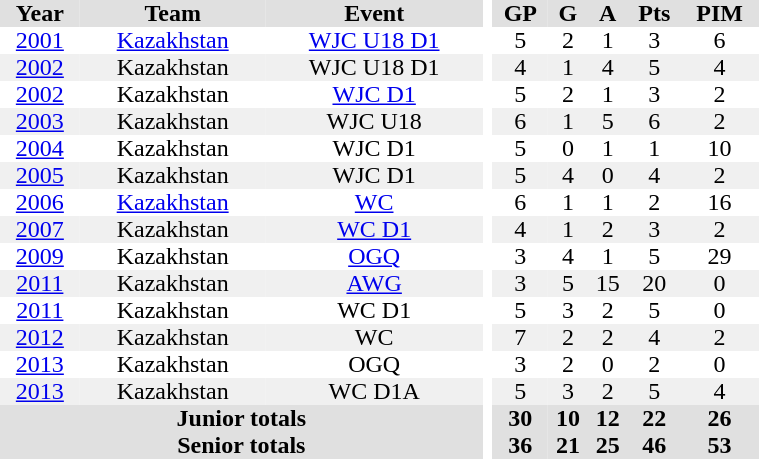<table BORDER="0" CELLPADDING="0" CELLSPACING="0" width="40%">
<tr ALIGN="center" bgcolor="#e0e0e0">
<th>Year</th>
<th>Team</th>
<th>Event</th>
<th ALIGN="center" rowspan="99" bgcolor="#ffffff"> </th>
<th>GP</th>
<th>G</th>
<th>A</th>
<th>Pts</th>
<th>PIM</th>
</tr>
<tr ALIGN="center">
<td><a href='#'>2001</a></td>
<td><a href='#'>Kazakhstan</a></td>
<td><a href='#'>WJC U18 D1</a></td>
<td>5</td>
<td>2</td>
<td>1</td>
<td>3</td>
<td>6</td>
</tr>
<tr ALIGN="center" bgcolor="#f0f0f0">
<td><a href='#'>2002</a></td>
<td>Kazakhstan</td>
<td>WJC U18 D1</td>
<td>4</td>
<td>1</td>
<td>4</td>
<td>5</td>
<td>4</td>
</tr>
<tr ALIGN="center">
<td><a href='#'>2002</a></td>
<td>Kazakhstan</td>
<td><a href='#'>WJC D1</a></td>
<td>5</td>
<td>2</td>
<td>1</td>
<td>3</td>
<td>2</td>
</tr>
<tr ALIGN="center" bgcolor="#f0f0f0">
<td><a href='#'>2003</a></td>
<td>Kazakhstan</td>
<td>WJC U18</td>
<td>6</td>
<td>1</td>
<td>5</td>
<td>6</td>
<td>2</td>
</tr>
<tr ALIGN="center">
<td><a href='#'>2004</a></td>
<td>Kazakhstan</td>
<td>WJC D1</td>
<td>5</td>
<td>0</td>
<td>1</td>
<td>1</td>
<td>10</td>
</tr>
<tr ALIGN="center" bgcolor="#f0f0f0">
<td><a href='#'>2005</a></td>
<td>Kazakhstan</td>
<td>WJC D1</td>
<td>5</td>
<td>4</td>
<td>0</td>
<td>4</td>
<td>2</td>
</tr>
<tr ALIGN="center">
<td><a href='#'>2006</a></td>
<td><a href='#'>Kazakhstan</a></td>
<td><a href='#'>WC</a></td>
<td>6</td>
<td>1</td>
<td>1</td>
<td>2</td>
<td>16</td>
</tr>
<tr ALIGN="center" bgcolor="#f0f0f0">
<td><a href='#'>2007</a></td>
<td>Kazakhstan</td>
<td><a href='#'>WC D1</a></td>
<td>4</td>
<td>1</td>
<td>2</td>
<td>3</td>
<td>2</td>
</tr>
<tr ALIGN="center">
<td><a href='#'>2009</a></td>
<td>Kazakhstan</td>
<td><a href='#'>OGQ</a></td>
<td>3</td>
<td>4</td>
<td>1</td>
<td>5</td>
<td>29</td>
</tr>
<tr ALIGN="center" bgcolor="#f0f0f0">
<td><a href='#'>2011</a></td>
<td>Kazakhstan</td>
<td><a href='#'>AWG</a></td>
<td>3</td>
<td>5</td>
<td>15</td>
<td>20</td>
<td>0</td>
</tr>
<tr ALIGN="center">
<td><a href='#'>2011</a></td>
<td>Kazakhstan</td>
<td>WC D1</td>
<td>5</td>
<td>3</td>
<td>2</td>
<td>5</td>
<td>0</td>
</tr>
<tr ALIGN="center" bgcolor="#f0f0f0">
<td><a href='#'>2012</a></td>
<td>Kazakhstan</td>
<td>WC</td>
<td>7</td>
<td>2</td>
<td>2</td>
<td>4</td>
<td>2</td>
</tr>
<tr ALIGN="center">
<td><a href='#'>2013</a></td>
<td>Kazakhstan</td>
<td>OGQ</td>
<td>3</td>
<td>2</td>
<td>0</td>
<td>2</td>
<td>0</td>
</tr>
<tr ALIGN="center" bgcolor="#f0f0f0">
<td><a href='#'>2013</a></td>
<td>Kazakhstan</td>
<td>WC D1A</td>
<td>5</td>
<td>3</td>
<td>2</td>
<td>5</td>
<td>4</td>
</tr>
<tr style="text-align:center; background:#e0e0e0;">
<th colspan=3>Junior totals</th>
<th>30</th>
<th>10</th>
<th>12</th>
<th>22</th>
<th>26</th>
</tr>
<tr style="text-align:center; background:#e0e0e0;">
<th colspan=3>Senior totals</th>
<th>36</th>
<th>21</th>
<th>25</th>
<th>46</th>
<th>53</th>
</tr>
</table>
